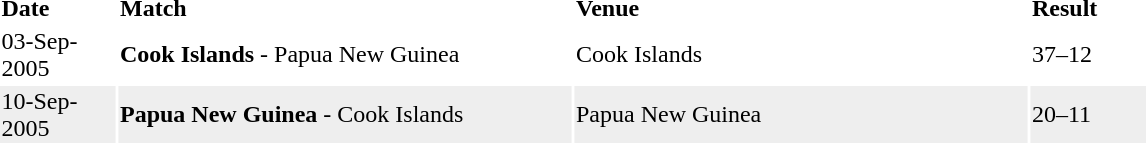<table>
<tr ---->
<td width="75"><strong>Date</strong></td>
<td width="300"><strong>Match</strong></td>
<td width="300"><strong>Venue</strong></td>
<td width="75"><strong>Result</strong></td>
</tr>
<tr ---->
<td>03-Sep-2005</td>
<td><strong> Cook Islands</strong> - Papua New Guinea</td>
<td>Cook Islands</td>
<td>37–12</td>
</tr>
<tr ---- bgcolor="#eeeeee">
<td>10-Sep-2005</td>
<td><strong> Papua New Guinea </strong> - Cook Islands</td>
<td>Papua New Guinea</td>
<td>20–11</td>
</tr>
</table>
